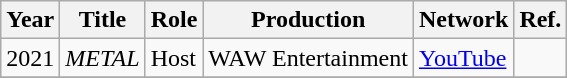<table class="wikitable">
<tr>
<th>Year</th>
<th>Title</th>
<th>Role</th>
<th>Production</th>
<th>Network</th>
<th>Ref.</th>
</tr>
<tr>
<td>2021</td>
<td><em>METAL</em></td>
<td>Host</td>
<td>WAW Entertainment</td>
<td><a href='#'>YouTube</a></td>
<td></td>
</tr>
<tr>
</tr>
</table>
